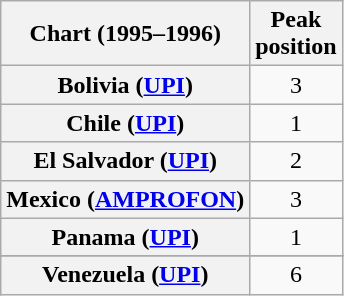<table class="wikitable sortable plainrowheaders" style="text-align:center">
<tr>
<th>Chart (1995–1996)</th>
<th>Peak<br>position</th>
</tr>
<tr>
<th scope="row">Bolivia (<a href='#'>UPI</a>)</th>
<td>3</td>
</tr>
<tr>
<th scope="row">Chile (<a href='#'>UPI</a>)</th>
<td>1</td>
</tr>
<tr>
<th scope="row">El Salvador (<a href='#'>UPI</a>)</th>
<td>2</td>
</tr>
<tr>
<th scope="row">Mexico (<a href='#'>AMPROFON</a>)</th>
<td>3</td>
</tr>
<tr>
<th scope="row">Panama (<a href='#'>UPI</a>)</th>
<td>1</td>
</tr>
<tr>
</tr>
<tr>
<th scope="row">Venezuela (<a href='#'>UPI</a>)</th>
<td>6</td>
</tr>
</table>
